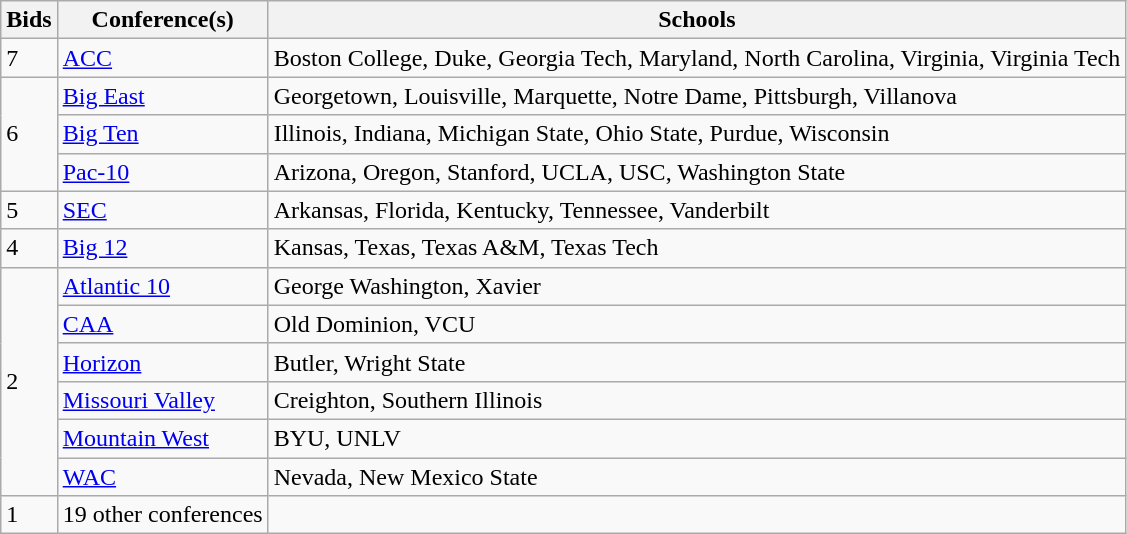<table class="wikitable">
<tr>
<th>Bids</th>
<th>Conference(s)</th>
<th>Schools</th>
</tr>
<tr>
<td>7</td>
<td><a href='#'>ACC</a></td>
<td>Boston College, Duke, Georgia Tech, Maryland, North Carolina, Virginia, Virginia Tech</td>
</tr>
<tr>
<td rowspan="3">6</td>
<td><a href='#'>Big East</a></td>
<td>Georgetown, Louisville, Marquette, Notre Dame, Pittsburgh, Villanova</td>
</tr>
<tr>
<td><a href='#'>Big Ten</a></td>
<td>Illinois, Indiana, Michigan State, Ohio State, Purdue, Wisconsin</td>
</tr>
<tr>
<td><a href='#'>Pac-10</a></td>
<td>Arizona, Oregon, Stanford, UCLA, USC, Washington State</td>
</tr>
<tr>
<td>5</td>
<td><a href='#'>SEC</a></td>
<td>Arkansas, Florida, Kentucky, Tennessee, Vanderbilt</td>
</tr>
<tr>
<td>4</td>
<td><a href='#'>Big 12</a></td>
<td>Kansas, Texas, Texas A&M, Texas Tech</td>
</tr>
<tr>
<td rowspan="6">2</td>
<td><a href='#'>Atlantic 10</a></td>
<td>George Washington, Xavier</td>
</tr>
<tr>
<td><a href='#'>CAA</a></td>
<td>Old Dominion, VCU</td>
</tr>
<tr>
<td><a href='#'>Horizon</a></td>
<td>Butler, Wright State</td>
</tr>
<tr>
<td><a href='#'>Missouri Valley</a></td>
<td>Creighton, Southern Illinois</td>
</tr>
<tr>
<td><a href='#'>Mountain West</a></td>
<td>BYU, UNLV</td>
</tr>
<tr>
<td><a href='#'>WAC</a></td>
<td>Nevada, New Mexico State</td>
</tr>
<tr>
<td>1</td>
<td>19 other conferences</td>
</tr>
</table>
